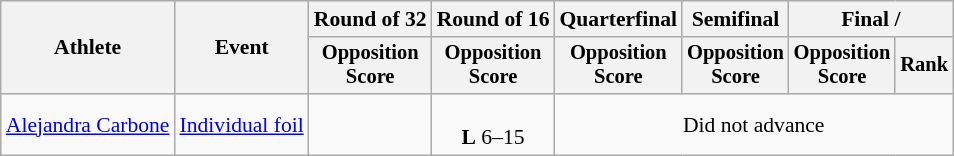<table class="wikitable" style="font-size:90%">
<tr>
<th rowspan="2">Athlete</th>
<th rowspan="2">Event</th>
<th>Round of 32</th>
<th>Round of 16</th>
<th>Quarterfinal</th>
<th>Semifinal</th>
<th colspan=2>Final / </th>
</tr>
<tr style="font-size:95%">
<th>Opposition <br> Score</th>
<th>Opposition <br> Score</th>
<th>Opposition <br> Score</th>
<th>Opposition <br> Score</th>
<th>Opposition <br> Score</th>
<th>Rank</th>
</tr>
<tr align=center>
<td align=left><a href='#'>Alejandra Carbone</a></td>
<td align=left><a href='#'>Individual foil</a></td>
<td></td>
<td><br><strong>L</strong> 6–15</td>
<td colspan=6>Did not advance</td>
</tr>
</table>
